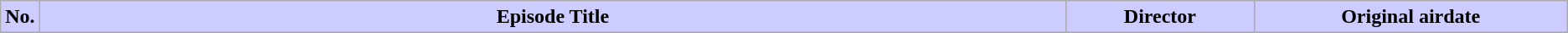<table class="wikitable plainrowheaders">
<tr>
<th style="background: #CCCCFF" width="1%">No.</th>
<th style="background: #CCCCFF">Episode Title</th>
<th style="background: #CCCCFF" width="12%">Director</th>
<th style="background: #CCCCFF" width="20%">Original airdate<br></th>
</tr>
<tr>
</tr>
</table>
